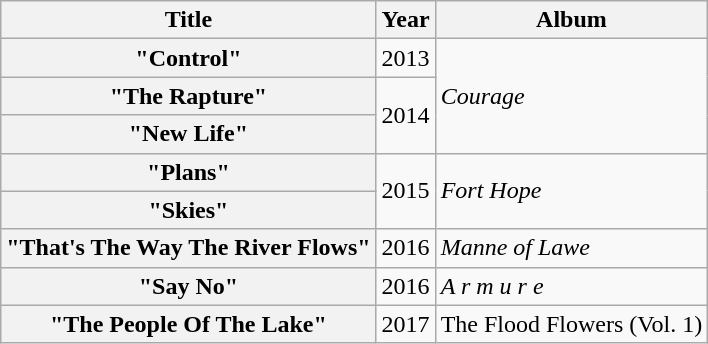<table class="wikitable plainrowheaders">
<tr>
<th>Title</th>
<th>Year</th>
<th>Album</th>
</tr>
<tr>
<th scope="row">"Control"</th>
<td>2013</td>
<td rowspan=3><em>Courage</em></td>
</tr>
<tr>
<th scope="row">"The Rapture"</th>
<td rowspan=2>2014</td>
</tr>
<tr>
<th scope="row">"New Life"</th>
</tr>
<tr>
<th scope="row">"Plans"</th>
<td rowspan="2">2015</td>
<td rowspan="2"><em>Fort Hope</em></td>
</tr>
<tr>
<th scope="row">"Skies"</th>
</tr>
<tr>
<th scope="row">"That's The Way The River Flows"</th>
<td>2016</td>
<td><em>Manne of Lawe</em></td>
</tr>
<tr>
<th scope="row">"Say No"</th>
<td>2016</td>
<td><em>A r m u r e</em></td>
</tr>
<tr>
<th scope="row">"The People Of The Lake"</th>
<td>2017</td>
<td>The Flood Flowers (Vol. 1)</td>
</tr>
</table>
